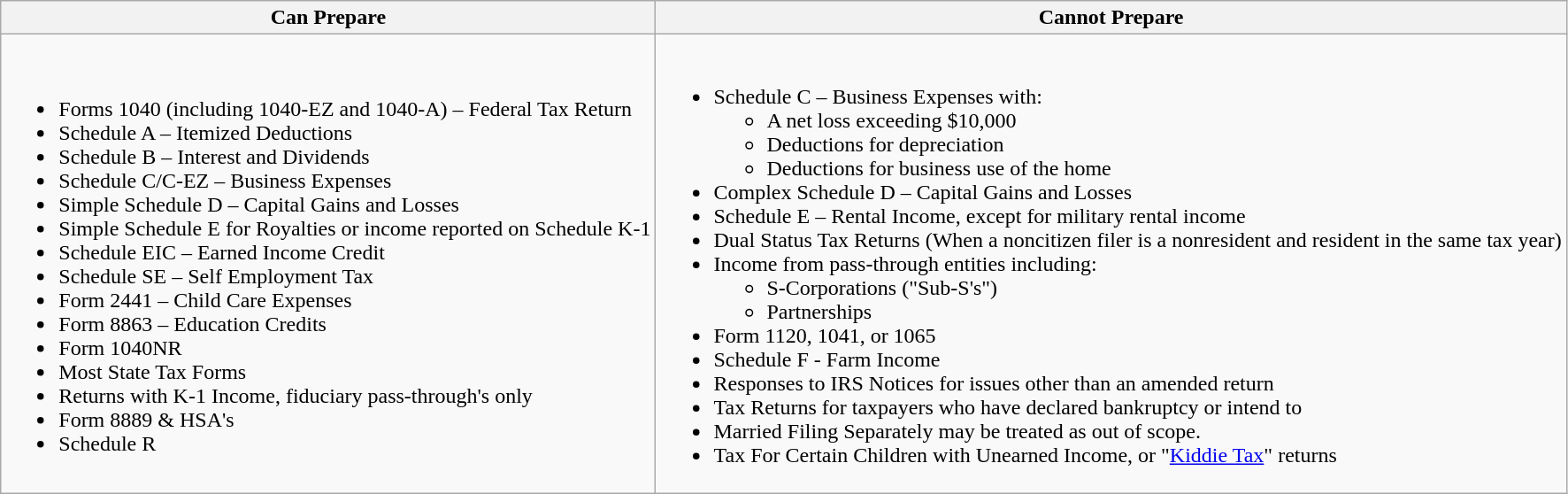<table class="wikitable">
<tr>
<th>Can Prepare</th>
<th>Cannot Prepare</th>
</tr>
<tr>
<td><br><ul><li>Forms 1040 (including 1040-EZ and 1040-A) – Federal Tax Return</li><li>Schedule A – Itemized Deductions</li><li>Schedule B – Interest and Dividends</li><li>Schedule C/C-EZ – Business Expenses</li><li>Simple Schedule D – Capital Gains and Losses</li><li>Simple Schedule E for Royalties or income reported on Schedule K-1</li><li>Schedule EIC – Earned Income Credit</li><li>Schedule SE – Self Employment Tax</li><li>Form 2441 – Child Care Expenses</li><li>Form 8863 – Education Credits</li><li>Form 1040NR</li><li>Most State Tax Forms</li><li>Returns with K-1 Income, fiduciary pass-through's only</li><li>Form 8889 & HSA's</li><li>Schedule R</li></ul></td>
<td><br><ul><li>Schedule C – Business Expenses with:<ul><li>A net loss exceeding $10,000</li><li>Deductions for depreciation</li><li>Deductions for business use of the home</li></ul></li><li>Complex Schedule D – Capital Gains and Losses</li><li>Schedule E – Rental Income, except for military rental income</li><li>Dual Status Tax Returns (When a noncitizen filer is a nonresident and resident in the same tax year)</li><li>Income from pass-through entities including:<ul><li>S-Corporations ("Sub-S's")</li><li>Partnerships</li></ul></li><li>Form 1120, 1041, or 1065</li><li>Schedule F - Farm Income</li><li>Responses to IRS Notices for issues other than an amended return</li><li>Tax Returns for taxpayers who have declared bankruptcy or intend to</li><li>Married Filing Separately may be treated as out of scope.</li><li>Tax For Certain Children with Unearned Income, or "<a href='#'>Kiddie Tax</a>" returns</li></ul></td>
</tr>
</table>
